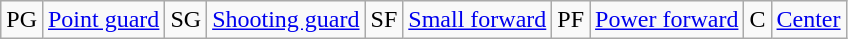<table class="wikitable">
<tr>
<td>PG</td>
<td><a href='#'>Point guard</a></td>
<td>SG</td>
<td><a href='#'>Shooting guard</a></td>
<td>SF</td>
<td><a href='#'>Small forward</a></td>
<td>PF</td>
<td><a href='#'>Power forward</a></td>
<td>C</td>
<td><a href='#'>Center</a></td>
</tr>
</table>
